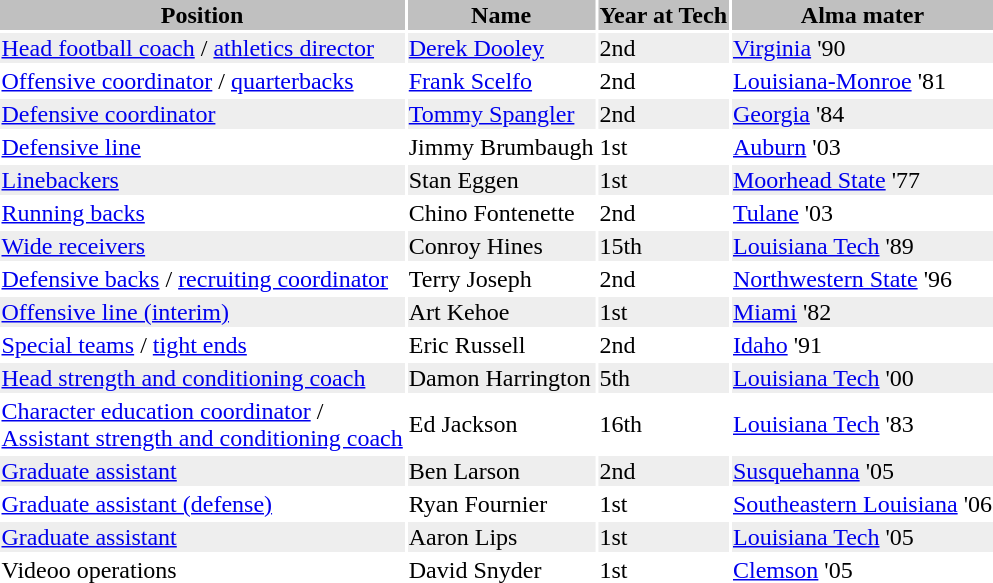<table class="toccolours">
<tr>
<th style="background:silver;">Position</th>
<th style="background:silver;">Name</th>
<th style="background:silver;">Year at Tech</th>
<th style="background:silver;">Alma mater</th>
</tr>
<tr style="background:#eee;">
<td><a href='#'>Head football coach</a> / <a href='#'>athletics director</a></td>
<td><a href='#'>Derek Dooley</a></td>
<td>2nd</td>
<td><a href='#'>Virginia</a> '90</td>
</tr>
<tr>
<td><a href='#'>Offensive coordinator</a> / <a href='#'>quarterbacks</a></td>
<td><a href='#'>Frank Scelfo</a></td>
<td>2nd</td>
<td><a href='#'>Louisiana-Monroe</a> '81</td>
</tr>
<tr style="background:#eee;">
<td><a href='#'>Defensive coordinator</a></td>
<td><a href='#'>Tommy Spangler</a></td>
<td>2nd</td>
<td><a href='#'>Georgia</a> '84</td>
</tr>
<tr>
<td><a href='#'>Defensive line</a></td>
<td>Jimmy Brumbaugh</td>
<td>1st</td>
<td><a href='#'>Auburn</a> '03</td>
</tr>
<tr style="background:#eee;">
<td><a href='#'>Linebackers</a></td>
<td>Stan Eggen</td>
<td>1st</td>
<td><a href='#'>Moorhead State</a> '77</td>
</tr>
<tr>
<td><a href='#'>Running backs</a></td>
<td>Chino Fontenette</td>
<td>2nd</td>
<td><a href='#'>Tulane</a> '03</td>
</tr>
<tr style="background:#eee;">
<td><a href='#'>Wide receivers</a></td>
<td>Conroy Hines</td>
<td>15th</td>
<td><a href='#'>Louisiana Tech</a> '89</td>
</tr>
<tr>
<td><a href='#'>Defensive backs</a> / <a href='#'>recruiting coordinator</a></td>
<td>Terry Joseph</td>
<td>2nd</td>
<td><a href='#'>Northwestern State</a> '96</td>
</tr>
<tr style="background:#eee;">
<td><a href='#'>Offensive line (interim)</a></td>
<td>Art Kehoe</td>
<td>1st</td>
<td><a href='#'>Miami</a> '82</td>
</tr>
<tr>
<td><a href='#'>Special teams</a> / <a href='#'>tight ends</a></td>
<td>Eric Russell</td>
<td>2nd</td>
<td><a href='#'>Idaho</a> '91</td>
</tr>
<tr style="background:#eee;">
<td><a href='#'>Head strength and conditioning coach</a></td>
<td>Damon Harrington</td>
<td>5th</td>
<td><a href='#'>Louisiana Tech</a> '00</td>
</tr>
<tr>
<td><a href='#'>Character education coordinator</a> /<br><a href='#'>Assistant strength and conditioning coach</a></td>
<td>Ed Jackson</td>
<td>16th</td>
<td><a href='#'>Louisiana Tech</a> '83</td>
</tr>
<tr style="background:#eee;">
<td><a href='#'>Graduate assistant</a></td>
<td>Ben Larson</td>
<td>2nd</td>
<td><a href='#'>Susquehanna</a> '05</td>
</tr>
<tr>
<td><a href='#'>Graduate assistant (defense)</a></td>
<td>Ryan Fournier</td>
<td>1st</td>
<td><a href='#'>Southeastern Louisiana</a> '06</td>
</tr>
<tr style="background:#eee;">
<td><a href='#'>Graduate assistant</a></td>
<td>Aaron Lips</td>
<td>1st</td>
<td><a href='#'>Louisiana Tech</a> '05</td>
</tr>
<tr>
<td>Videoo operations</td>
<td>David Snyder</td>
<td>1st</td>
<td><a href='#'>Clemson</a> '05</td>
</tr>
</table>
